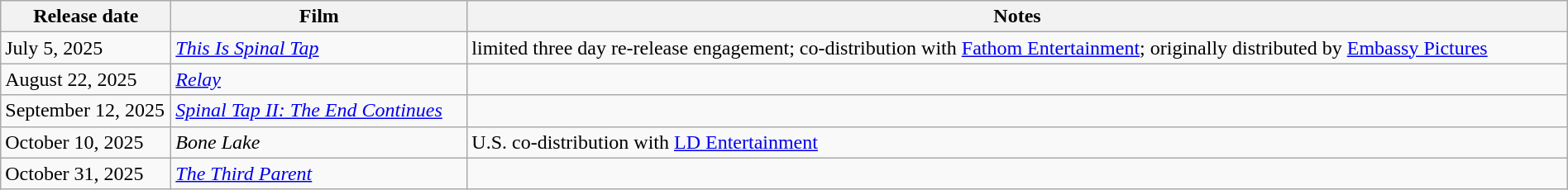<table class="wikitable sortable" style="width:100%;">
<tr>
<th scope="col" style="width:130px;">Release date</th>
<th>Film</th>
<th>Notes</th>
</tr>
<tr>
<td>July 5, 2025</td>
<td><em><a href='#'>This Is Spinal Tap</a></em></td>
<td>limited three day re-release engagement; co-distribution with <a href='#'>Fathom Entertainment</a>; originally distributed by <a href='#'>Embassy Pictures</a></td>
</tr>
<tr>
<td>August 22, 2025</td>
<td><em><a href='#'>Relay</a></em></td>
<td></td>
</tr>
<tr>
<td>September 12, 2025</td>
<td><em><a href='#'>Spinal Tap II: The End Continues</a></em></td>
<td></td>
</tr>
<tr>
<td>October 10, 2025</td>
<td><em>Bone Lake</em></td>
<td>U.S. co-distribution with <a href='#'>LD Entertainment</a></td>
</tr>
<tr>
<td>October 31, 2025</td>
<td><em><a href='#'>The Third Parent</a></em></td>
<td></td>
</tr>
</table>
